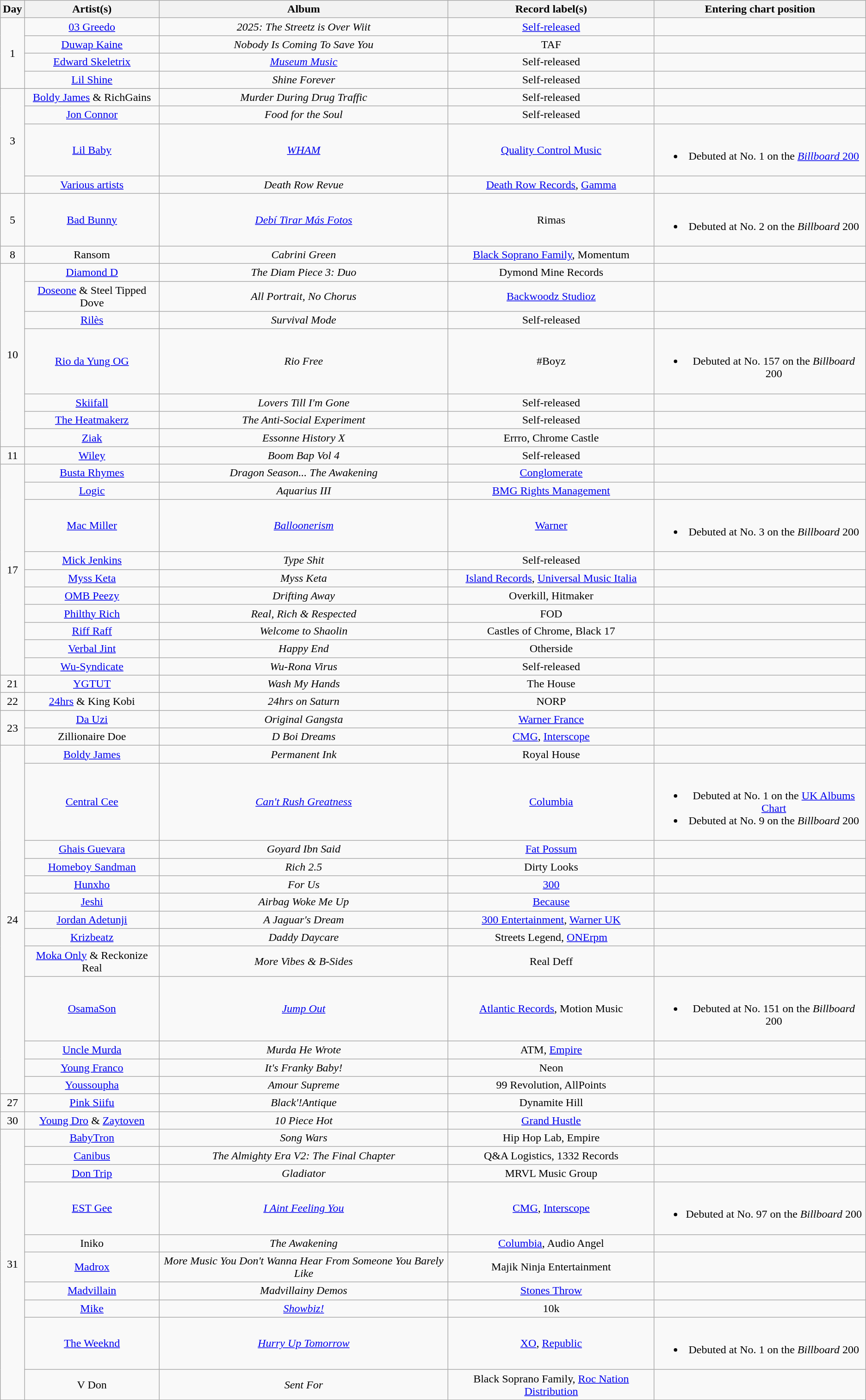<table class="wikitable" style="text-align:center;">
<tr>
<th scope="col">Day</th>
<th scope="col">Artist(s)</th>
<th scope="col">Album</th>
<th scope="col">Record label(s)</th>
<th scope="col">Entering chart position</th>
</tr>
<tr>
<td rowspan="4">1</td>
<td><a href='#'>03 Greedo</a></td>
<td><em>2025: The Streetz is Over Wiit</em></td>
<td><a href='#'>Self-released</a></td>
<td></td>
</tr>
<tr>
<td><a href='#'>Duwap Kaine</a></td>
<td><em>Nobody Is Coming To Save You</em></td>
<td>TAF</td>
<td></td>
</tr>
<tr>
<td><a href='#'>Edward Skeletrix</a></td>
<td><em><a href='#'>Museum Music</a></em></td>
<td>Self-released</td>
<td></td>
</tr>
<tr>
<td><a href='#'>Lil Shine</a></td>
<td><em>Shine Forever</em></td>
<td>Self-released</td>
<td></td>
</tr>
<tr>
<td rowspan="4">3</td>
<td><a href='#'>Boldy James</a> & RichGains</td>
<td><em>Murder During Drug Traffic</em></td>
<td>Self-released</td>
<td></td>
</tr>
<tr>
<td><a href='#'>Jon Connor</a></td>
<td><em>Food for the Soul</em></td>
<td>Self-released</td>
<td></td>
</tr>
<tr>
<td><a href='#'>Lil Baby</a></td>
<td><em><a href='#'>WHAM</a></em></td>
<td><a href='#'>Quality Control Music</a></td>
<td><br><ul><li>Debuted at No. 1 on the <a href='#'><em>Billboard</em> 200</a></li></ul></td>
</tr>
<tr>
<td><a href='#'>Various artists</a></td>
<td><em>Death Row Revue</em></td>
<td><a href='#'>Death Row Records</a>, <a href='#'>Gamma</a></td>
<td></td>
</tr>
<tr>
<td>5</td>
<td><a href='#'>Bad Bunny</a></td>
<td><em><a href='#'>Debí Tirar Más Fotos</a></em></td>
<td>Rimas</td>
<td><br><ul><li>Debuted at No. 2 on the <em>Billboard</em> 200</li></ul></td>
</tr>
<tr>
<td>8</td>
<td>Ransom</td>
<td><em>Cabrini Green</em></td>
<td><a href='#'>Black Soprano Family</a>, Momentum</td>
<td></td>
</tr>
<tr>
<td rowspan="7">10</td>
<td><a href='#'>Diamond D</a></td>
<td><em>The Diam Piece 3: Duo</em></td>
<td>Dymond Mine Records</td>
<td></td>
</tr>
<tr>
<td><a href='#'>Doseone</a> & Steel Tipped Dove</td>
<td><em>All Portrait, No Chorus</em></td>
<td><a href='#'>Backwoodz Studioz</a></td>
<td></td>
</tr>
<tr>
<td><a href='#'>Rilès</a></td>
<td><em>Survival Mode</em></td>
<td>Self-released</td>
<td></td>
</tr>
<tr>
<td><a href='#'>Rio da Yung OG</a></td>
<td><em>Rio Free</em></td>
<td>#Boyz</td>
<td><br><ul><li>Debuted at No. 157 on the <em>Billboard</em> 200</li></ul></td>
</tr>
<tr>
<td><a href='#'>Skiifall</a></td>
<td><em>Lovers Till I'm Gone</em></td>
<td>Self-released</td>
<td></td>
</tr>
<tr>
<td><a href='#'>The Heatmakerz</a></td>
<td><em>The Anti-Social Experiment</em></td>
<td>Self-released</td>
<td></td>
</tr>
<tr>
<td><a href='#'>Ziak</a></td>
<td><em>Essonne History X</em></td>
<td>Errro, Chrome Castle</td>
<td></td>
</tr>
<tr>
<td>11</td>
<td><a href='#'>Wiley</a></td>
<td><em>Boom Bap Vol 4</em></td>
<td>Self-released</td>
<td></td>
</tr>
<tr>
<td rowspan="10">17</td>
<td><a href='#'>Busta Rhymes</a></td>
<td><em>Dragon Season... The Awakening</em></td>
<td><a href='#'>Conglomerate</a></td>
<td></td>
</tr>
<tr>
<td><a href='#'>Logic</a></td>
<td><em>Aquarius III</em></td>
<td><a href='#'>BMG Rights Management</a></td>
<td></td>
</tr>
<tr>
<td><a href='#'>Mac Miller</a></td>
<td><em><a href='#'>Balloonerism</a></em></td>
<td><a href='#'>Warner</a></td>
<td><br><ul><li>Debuted at No. 3 on the <em>Billboard</em> 200</li></ul></td>
</tr>
<tr>
<td><a href='#'>Mick Jenkins</a></td>
<td><em>Type Shit</em></td>
<td>Self-released</td>
<td></td>
</tr>
<tr>
<td><a href='#'>Myss Keta</a></td>
<td><em>Myss Keta</em></td>
<td><a href='#'>Island Records</a>, <a href='#'>Universal Music Italia</a></td>
<td></td>
</tr>
<tr>
<td><a href='#'>OMB Peezy</a></td>
<td><em>Drifting Away</em></td>
<td>Overkill, Hitmaker</td>
<td></td>
</tr>
<tr>
<td><a href='#'>Philthy Rich</a></td>
<td><em>Real, Rich & Respected</em></td>
<td>FOD</td>
<td></td>
</tr>
<tr>
<td><a href='#'>Riff Raff</a></td>
<td><em>Welcome to Shaolin</em></td>
<td>Castles of Chrome, Black 17</td>
<td></td>
</tr>
<tr>
<td><a href='#'>Verbal Jint</a></td>
<td><em>Happy End</em></td>
<td>Otherside</td>
<td></td>
</tr>
<tr>
<td><a href='#'>Wu-Syndicate</a></td>
<td><em>Wu-Rona Virus</em></td>
<td>Self-released</td>
<td></td>
</tr>
<tr>
<td>21</td>
<td><a href='#'>YGTUT</a></td>
<td><em>Wash My Hands</em></td>
<td>The House</td>
<td></td>
</tr>
<tr>
<td>22</td>
<td><a href='#'>24hrs</a> & King Kobi</td>
<td><em>24hrs on Saturn</em></td>
<td>NORP</td>
<td></td>
</tr>
<tr>
<td rowspan="2">23</td>
<td><a href='#'>Da Uzi</a></td>
<td><em>Original Gangsta</em></td>
<td><a href='#'>Warner France</a></td>
<td></td>
</tr>
<tr>
<td>Zillionaire Doe</td>
<td><em>D Boi Dreams</em></td>
<td><a href='#'>CMG</a>, <a href='#'>Interscope</a></td>
<td></td>
</tr>
<tr>
<td rowspan="13">24</td>
<td><a href='#'>Boldy James</a></td>
<td><em>Permanent Ink</em></td>
<td>Royal House</td>
<td></td>
</tr>
<tr>
<td><a href='#'>Central Cee</a></td>
<td><em><a href='#'>Can't Rush Greatness</a></em></td>
<td><a href='#'>Columbia</a></td>
<td><br><ul><li>Debuted at No. 1 on the <a href='#'>UK Albums Chart</a></li><li>Debuted at No. 9 on the <em>Billboard</em> 200</li></ul></td>
</tr>
<tr>
<td><a href='#'>Ghais Guevara</a></td>
<td><em>Goyard Ibn Said</em></td>
<td><a href='#'>Fat Possum</a></td>
<td></td>
</tr>
<tr>
<td><a href='#'>Homeboy Sandman</a></td>
<td><em>Rich 2.5</em></td>
<td>Dirty Looks</td>
<td></td>
</tr>
<tr>
<td><a href='#'>Hunxho</a></td>
<td><em>For Us</em></td>
<td><a href='#'>300</a></td>
<td></td>
</tr>
<tr>
<td><a href='#'>Jeshi</a></td>
<td><em>Airbag Woke Me Up</em></td>
<td><a href='#'>Because</a></td>
<td></td>
</tr>
<tr>
<td><a href='#'>Jordan Adetunji</a></td>
<td><em>A Jaguar's Dream</em></td>
<td><a href='#'>300 Entertainment</a>, <a href='#'>Warner UK</a></td>
<td></td>
</tr>
<tr>
<td><a href='#'>Krizbeatz</a></td>
<td><em>Daddy Daycare</em></td>
<td>Streets Legend, <a href='#'>ONErpm</a></td>
<td></td>
</tr>
<tr>
<td><a href='#'>Moka Only</a> & Reckonize Real</td>
<td><em>More Vibes & B-Sides</em></td>
<td>Real Deff</td>
<td></td>
</tr>
<tr>
<td><a href='#'>OsamaSon</a></td>
<td><em><a href='#'>Jump Out</a></em></td>
<td><a href='#'>Atlantic Records</a>, Motion Music</td>
<td><br><ul><li>Debuted at No. 151 on the <em>Billboard</em> 200</li></ul></td>
</tr>
<tr>
<td><a href='#'>Uncle Murda</a></td>
<td><em>Murda He Wrote</em></td>
<td>ATM, <a href='#'>Empire</a></td>
<td></td>
</tr>
<tr>
<td><a href='#'>Young Franco</a></td>
<td><em>It's Franky Baby!</em></td>
<td>Neon</td>
<td></td>
</tr>
<tr>
<td><a href='#'>Youssoupha</a></td>
<td><em>Amour Supreme</em></td>
<td>99 Revolution, AllPoints</td>
<td></td>
</tr>
<tr>
<td>27</td>
<td><a href='#'>Pink Siifu</a></td>
<td><em>Black'!Antique</em></td>
<td>Dynamite Hill</td>
<td></td>
</tr>
<tr>
<td>30</td>
<td><a href='#'>Young Dro</a> & <a href='#'>Zaytoven</a></td>
<td><em>10 Piece Hot</em></td>
<td><a href='#'>Grand Hustle</a></td>
<td></td>
</tr>
<tr>
<td rowspan="10">31</td>
<td><a href='#'>BabyTron</a></td>
<td><em>Song Wars</em></td>
<td>Hip Hop Lab, Empire</td>
<td></td>
</tr>
<tr>
<td><a href='#'>Canibus</a></td>
<td><em>The Almighty Era V2: The Final Chapter</em></td>
<td>Q&A Logistics, 1332 Records</td>
<td></td>
</tr>
<tr>
<td><a href='#'>Don Trip</a></td>
<td><em>Gladiator</em></td>
<td>MRVL Music Group</td>
<td></td>
</tr>
<tr>
<td><a href='#'>EST Gee</a></td>
<td><em><a href='#'>I Aint Feeling You</a></em></td>
<td><a href='#'>CMG</a>, <a href='#'>Interscope</a></td>
<td><br><ul><li>Debuted at No. 97 on the <em>Billboard</em> 200</li></ul></td>
</tr>
<tr>
<td>Iniko</td>
<td><em>The Awakening</em></td>
<td><a href='#'>Columbia</a>, Audio Angel</td>
<td></td>
</tr>
<tr>
<td><a href='#'>Madrox</a></td>
<td><em>More Music You Don't Wanna Hear From Someone You Barely Like</em></td>
<td>Majik Ninja Entertainment</td>
<td></td>
</tr>
<tr>
<td><a href='#'>Madvillain</a></td>
<td><em>Madvillainy Demos</em></td>
<td><a href='#'>Stones Throw</a></td>
<td></td>
</tr>
<tr>
<td><a href='#'>Mike</a></td>
<td><em><a href='#'>Showbiz!</a></em></td>
<td>10k</td>
<td></td>
</tr>
<tr>
<td><a href='#'>The Weeknd</a></td>
<td><em><a href='#'>Hurry Up Tomorrow</a></em></td>
<td><a href='#'>XO</a>, <a href='#'>Republic</a></td>
<td><br><ul><li>Debuted at No. 1 on the <em>Billboard</em> 200</li></ul></td>
</tr>
<tr>
<td>V Don</td>
<td><em>Sent For</em></td>
<td>Black Soprano Family, <a href='#'>Roc Nation Distribution</a></td>
<td></td>
</tr>
</table>
